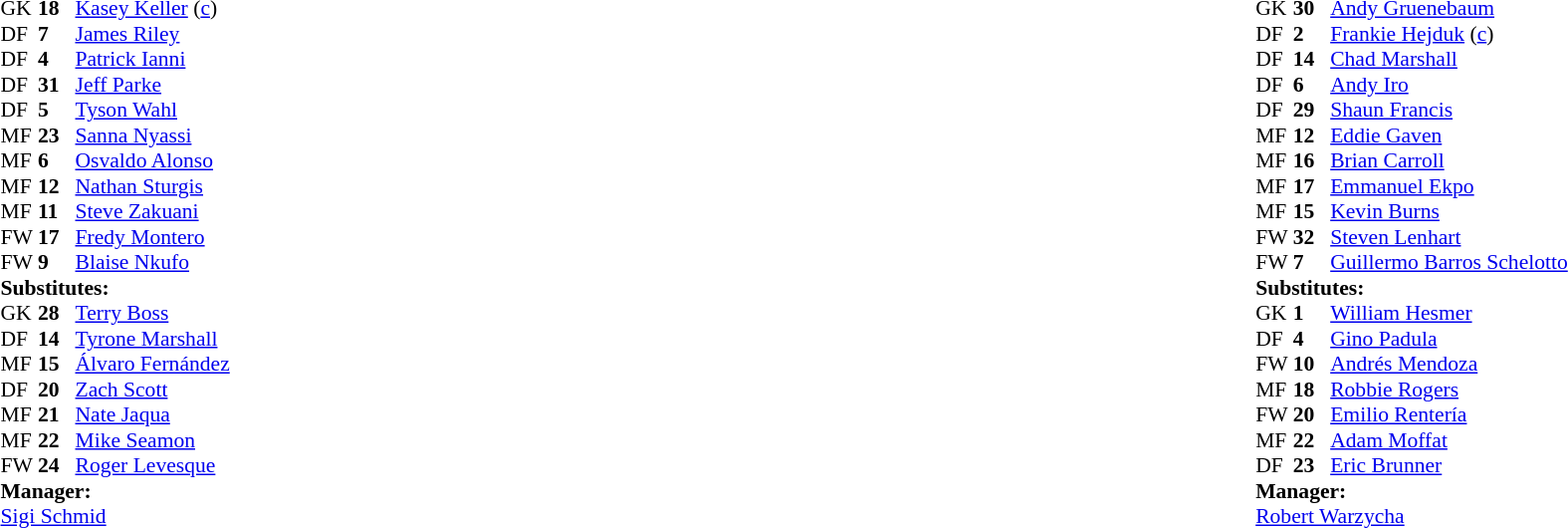<table width="100%">
<tr>
<td valign="top" width="40%"><br><table style="font-size: 90%" cellspacing="0" cellpadding="0">
<tr>
<td colspan="4"></td>
</tr>
<tr>
<th width=25></th>
<th width=25></th>
</tr>
<tr>
<td>GK</td>
<td><strong>18</strong></td>
<td><a href='#'>Kasey Keller</a> (<a href='#'>c</a>)</td>
</tr>
<tr>
<td>DF</td>
<td><strong>7</strong></td>
<td><a href='#'>James Riley</a></td>
<td></td>
</tr>
<tr>
<td>DF</td>
<td><strong>4</strong></td>
<td><a href='#'>Patrick Ianni</a></td>
</tr>
<tr>
<td>DF</td>
<td><strong>31</strong></td>
<td><a href='#'>Jeff Parke</a></td>
</tr>
<tr>
<td>DF</td>
<td><strong>5</strong></td>
<td><a href='#'>Tyson Wahl</a></td>
</tr>
<tr>
<td>MF</td>
<td><strong>23</strong></td>
<td><a href='#'>Sanna Nyassi</a></td>
<td></td>
<td></td>
</tr>
<tr>
<td>MF</td>
<td><strong>6</strong></td>
<td><a href='#'>Osvaldo Alonso</a></td>
<td></td>
</tr>
<tr>
<td>MF</td>
<td><strong>12</strong></td>
<td><a href='#'>Nathan Sturgis</a></td>
</tr>
<tr>
<td>MF</td>
<td><strong>11</strong></td>
<td><a href='#'>Steve Zakuani</a></td>
<td></td>
<td></td>
</tr>
<tr>
<td>FW</td>
<td><strong>17</strong></td>
<td><a href='#'>Fredy Montero</a></td>
<td></td>
<td></td>
</tr>
<tr>
<td>FW</td>
<td><strong>9</strong></td>
<td><a href='#'>Blaise Nkufo</a></td>
</tr>
<tr>
<td colspan=3><strong>Substitutes:</strong></td>
</tr>
<tr>
<td>GK</td>
<td><strong>28</strong></td>
<td><a href='#'>Terry Boss</a></td>
</tr>
<tr>
<td>DF</td>
<td><strong>14</strong></td>
<td><a href='#'>Tyrone Marshall</a></td>
</tr>
<tr>
<td>MF</td>
<td><strong>15</strong></td>
<td><a href='#'>Álvaro Fernández</a></td>
<td></td>
<td></td>
</tr>
<tr>
<td>DF</td>
<td><strong>20</strong></td>
<td><a href='#'>Zach Scott</a></td>
</tr>
<tr>
<td>MF</td>
<td><strong>21</strong></td>
<td><a href='#'>Nate Jaqua</a></td>
<td></td>
<td></td>
</tr>
<tr>
<td>MF</td>
<td><strong>22</strong></td>
<td><a href='#'>Mike Seamon</a></td>
</tr>
<tr>
<td>FW</td>
<td><strong>24</strong></td>
<td><a href='#'>Roger Levesque</a></td>
<td></td>
<td></td>
</tr>
<tr>
<td colspan=3><strong>Manager:</strong></td>
</tr>
<tr>
<td colspan=4><a href='#'>Sigi Schmid</a></td>
</tr>
</table>
</td>
<td valign="top"></td>
<td valign="top" width="50%"><br><table style="font-size: 90%" cellspacing="0" cellpadding="0" align="center">
<tr>
<td colspan="4"></td>
</tr>
<tr>
<th width=25></th>
<th width=25></th>
</tr>
<tr>
<td>GK</td>
<td><strong>30</strong></td>
<td><a href='#'>Andy Gruenebaum</a></td>
</tr>
<tr>
<td>DF</td>
<td><strong>2</strong></td>
<td><a href='#'>Frankie Hejduk</a> (<a href='#'>c</a>)</td>
</tr>
<tr>
<td>DF</td>
<td><strong>14</strong></td>
<td><a href='#'>Chad Marshall</a></td>
</tr>
<tr>
<td>DF</td>
<td><strong>6</strong></td>
<td><a href='#'>Andy Iro</a></td>
</tr>
<tr>
<td>DF</td>
<td><strong>29</strong></td>
<td><a href='#'>Shaun Francis</a></td>
<td></td>
</tr>
<tr>
<td>MF</td>
<td><strong>12</strong></td>
<td><a href='#'>Eddie Gaven</a></td>
<td></td>
<td></td>
</tr>
<tr>
<td>MF</td>
<td><strong>16</strong></td>
<td><a href='#'>Brian Carroll</a></td>
<td></td>
</tr>
<tr>
<td>MF</td>
<td><strong>17</strong></td>
<td><a href='#'>Emmanuel Ekpo</a></td>
</tr>
<tr>
<td>MF</td>
<td><strong>15</strong></td>
<td><a href='#'>Kevin Burns</a></td>
<td></td>
<td></td>
</tr>
<tr>
<td>FW</td>
<td><strong>32</strong></td>
<td><a href='#'>Steven Lenhart</a></td>
<td></td>
<td></td>
</tr>
<tr>
<td>FW</td>
<td><strong>7</strong></td>
<td><a href='#'>Guillermo Barros Schelotto</a></td>
<td></td>
</tr>
<tr>
<td colspan=3><strong>Substitutes:</strong></td>
</tr>
<tr>
<td>GK</td>
<td><strong>1</strong></td>
<td><a href='#'>William Hesmer</a></td>
</tr>
<tr>
<td>DF</td>
<td><strong>4</strong></td>
<td><a href='#'>Gino Padula</a></td>
</tr>
<tr>
<td>FW</td>
<td><strong>10</strong></td>
<td><a href='#'>Andrés Mendoza</a></td>
<td></td>
<td></td>
</tr>
<tr>
<td>MF</td>
<td><strong>18</strong></td>
<td><a href='#'>Robbie Rogers</a></td>
<td></td>
<td></td>
</tr>
<tr>
<td>FW</td>
<td><strong>20</strong></td>
<td><a href='#'>Emilio Rentería</a></td>
<td></td>
<td></td>
</tr>
<tr>
<td>MF</td>
<td><strong>22</strong></td>
<td><a href='#'>Adam Moffat</a></td>
</tr>
<tr>
<td>DF</td>
<td><strong>23</strong></td>
<td><a href='#'>Eric Brunner</a></td>
</tr>
<tr>
<td colspan=3><strong>Manager:</strong></td>
</tr>
<tr>
<td colspan=4><a href='#'>Robert Warzycha</a></td>
</tr>
</table>
</td>
</tr>
</table>
